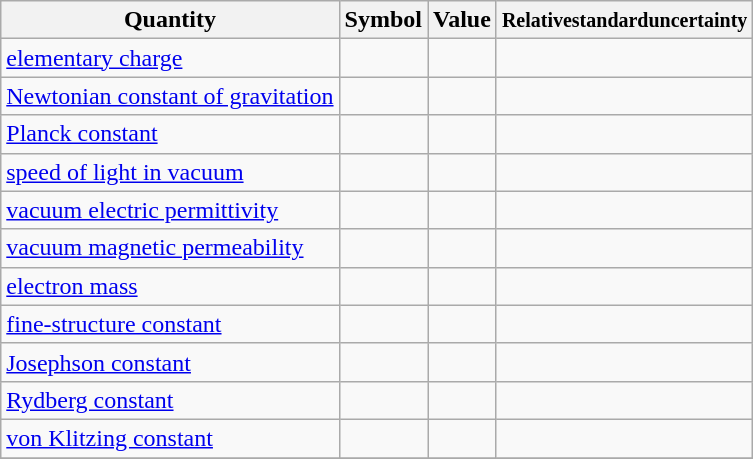<table class="wikitable sortable">
<tr>
<th>Quantity</th>
<th>Symbol</th>
<th>Value</th>
<th><small>Relativestandarduncertainty</small></th>
</tr>
<tr>
<td><a href='#'>elementary charge</a></td>
<td></td>
<td></td>
<td></td>
</tr>
<tr>
<td><a href='#'>Newtonian constant of gravitation</a></td>
<td></td>
<td></td>
<td></td>
</tr>
<tr>
<td><a href='#'>Planck constant</a></td>
<td></td>
<td></td>
<td></td>
</tr>
<tr>
<td><a href='#'>speed of light in vacuum</a></td>
<td></td>
<td></td>
<td></td>
</tr>
<tr>
<td><a href='#'>vacuum electric permittivity</a></td>
<td></td>
<td></td>
<td></td>
</tr>
<tr>
<td><a href='#'>vacuum magnetic permeability</a></td>
<td></td>
<td></td>
<td></td>
</tr>
<tr>
<td><a href='#'>electron mass</a></td>
<td></td>
<td></td>
<td></td>
</tr>
<tr>
<td><a href='#'>fine-structure constant</a></td>
<td></td>
<td></td>
<td></td>
</tr>
<tr>
<td><a href='#'>Josephson constant</a></td>
<td></td>
<td></td>
<td></td>
</tr>
<tr>
<td><a href='#'>Rydberg constant</a></td>
<td></td>
<td></td>
<td></td>
</tr>
<tr>
<td><a href='#'>von Klitzing constant</a></td>
<td></td>
<td></td>
<td></td>
</tr>
<tr>
</tr>
</table>
